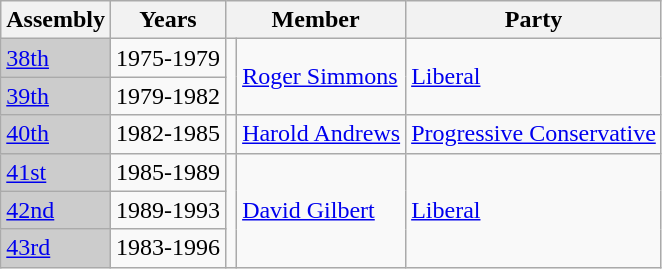<table class="wikitable sortable">
<tr>
<th>Assembly</th>
<th>Years</th>
<th colspan="2">Member</th>
<th>Party</th>
</tr>
<tr>
<td bgcolor="CCCCCC"><a href='#'>38th</a></td>
<td>1975-1979</td>
<td rowspan="2" ></td>
<td rowspan="2"><a href='#'>Roger Simmons</a></td>
<td rowspan="2"><a href='#'>Liberal</a></td>
</tr>
<tr>
<td bgcolor="CCCCCC"><a href='#'>39th</a></td>
<td>1979-1982</td>
</tr>
<tr>
<td bgcolor="CCCCCC"><a href='#'>40th</a></td>
<td>1982-1985</td>
<td></td>
<td><a href='#'>Harold Andrews</a></td>
<td><a href='#'>Progressive Conservative</a></td>
</tr>
<tr>
<td bgcolor="CCCCCC"><a href='#'>41st</a></td>
<td>1985-1989</td>
<td rowspan="4" ></td>
<td rowspan="4"><a href='#'>David Gilbert</a></td>
<td rowspan="4"><a href='#'>Liberal</a></td>
</tr>
<tr>
<td bgcolor="CCCCCC"><a href='#'>42nd</a></td>
<td>1989-1993</td>
</tr>
<tr>
<td bgcolor="CCCCCC"><a href='#'>43rd</a></td>
<td>1983-1996</td>
</tr>
</table>
